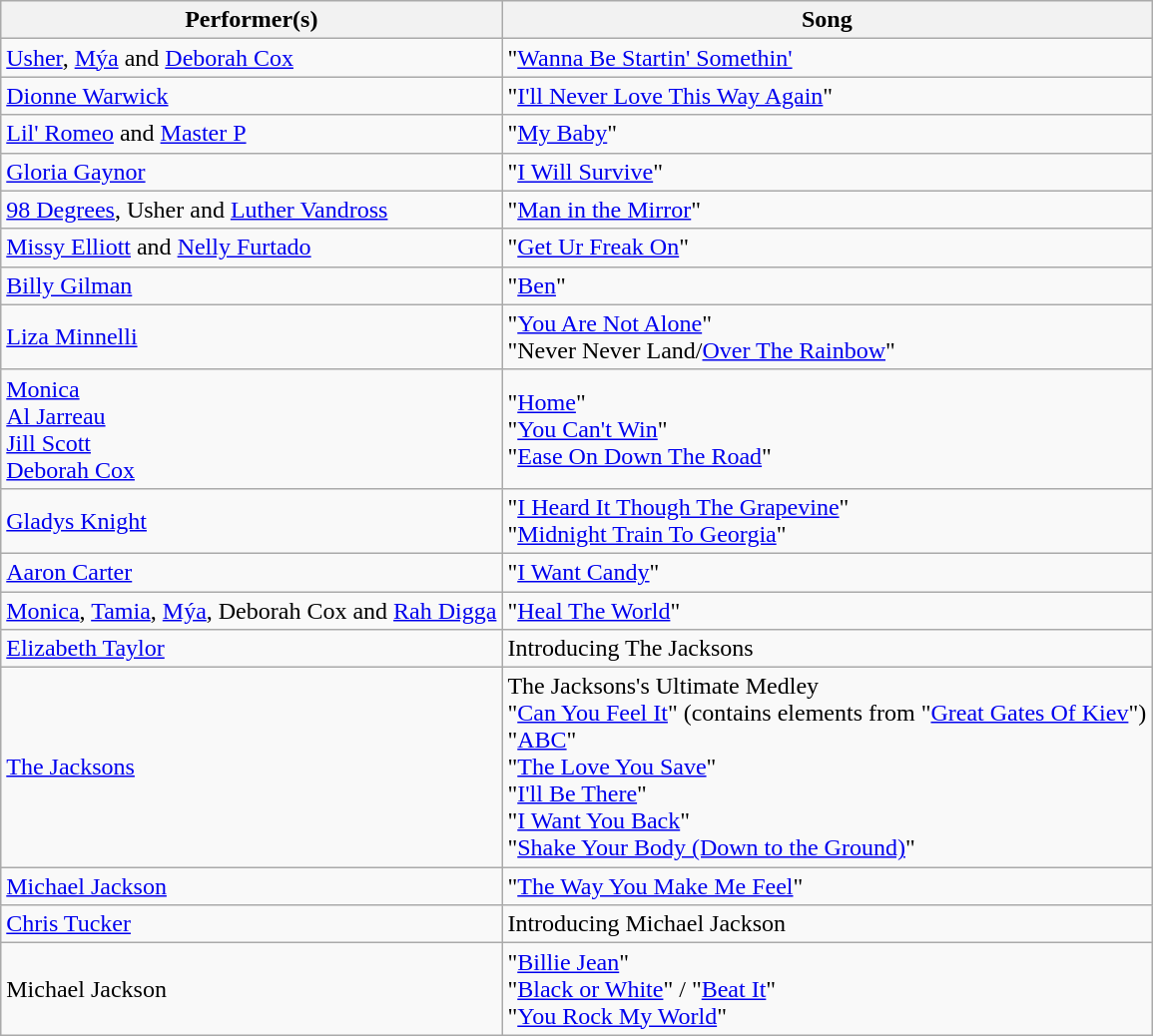<table class="wikitable">
<tr>
<th>Performer(s)</th>
<th>Song</th>
</tr>
<tr>
<td><a href='#'>Usher</a>, <a href='#'>Mýa</a> and <a href='#'>Deborah Cox</a></td>
<td>"<a href='#'>Wanna Be Startin' Somethin'</a></td>
</tr>
<tr>
<td><a href='#'>Dionne Warwick</a></td>
<td>"<a href='#'>I'll Never Love This Way Again</a>"</td>
</tr>
<tr>
<td><a href='#'>Lil' Romeo</a> and <a href='#'>Master P</a></td>
<td>"<a href='#'>My Baby</a>"</td>
</tr>
<tr>
<td><a href='#'>Gloria Gaynor</a></td>
<td>"<a href='#'>I Will Survive</a>"</td>
</tr>
<tr>
<td><a href='#'>98 Degrees</a>, Usher and <a href='#'>Luther Vandross</a></td>
<td>"<a href='#'>Man in the Mirror</a>"</td>
</tr>
<tr>
<td><a href='#'>Missy Elliott</a> and <a href='#'>Nelly Furtado</a></td>
<td>"<a href='#'>Get Ur Freak On</a>"</td>
</tr>
<tr>
<td><a href='#'>Billy Gilman</a></td>
<td>"<a href='#'>Ben</a>"</td>
</tr>
<tr>
<td><a href='#'>Liza Minnelli</a></td>
<td>"<a href='#'>You Are Not Alone</a>"<br>"Never Never Land/<a href='#'>Over The Rainbow</a>"</td>
</tr>
<tr>
<td><a href='#'>Monica</a><br><a href='#'>Al Jarreau</a><br><a href='#'>Jill Scott</a><br><a href='#'>Deborah Cox</a></td>
<td>"<a href='#'>Home</a>"<br>"<a href='#'>You Can't Win</a>"<br>"<a href='#'>Ease On Down The Road</a>"</td>
</tr>
<tr>
<td><a href='#'>Gladys Knight</a></td>
<td>"<a href='#'>I Heard It Though The Grapevine</a>"<br>"<a href='#'>Midnight Train To Georgia</a>"</td>
</tr>
<tr>
<td><a href='#'>Aaron Carter</a></td>
<td>"<a href='#'>I Want Candy</a>"</td>
</tr>
<tr>
<td><a href='#'>Monica</a>, <a href='#'>Tamia</a>, <a href='#'>Mýa</a>, Deborah Cox and <a href='#'>Rah Digga</a></td>
<td>"<a href='#'>Heal The World</a>"</td>
</tr>
<tr>
<td><a href='#'>Elizabeth Taylor</a></td>
<td>Introducing The Jacksons</td>
</tr>
<tr>
<td><a href='#'>The Jacksons</a></td>
<td>The Jacksons's Ultimate Medley<br>"<a href='#'>Can You Feel It</a>" (contains elements from "<a href='#'>Great Gates Of Kiev</a>")<br>"<a href='#'>ABC</a>"<br>"<a href='#'>The Love You Save</a>"<br>"<a href='#'>I'll Be There</a>"<br>"<a href='#'>I Want You Back</a>"<br>"<a href='#'>Shake Your Body (Down to the Ground)</a>"</td>
</tr>
<tr>
<td><a href='#'>Michael Jackson</a></td>
<td>"<a href='#'>The Way You Make Me Feel</a>"</td>
</tr>
<tr>
<td><a href='#'>Chris Tucker</a></td>
<td>Introducing Michael Jackson</td>
</tr>
<tr>
<td>Michael Jackson</td>
<td>"<a href='#'>Billie Jean</a>"<br>"<a href='#'>Black or White</a>" / "<a href='#'>Beat It</a>" <br>"<a href='#'>You Rock My World</a>" </td>
</tr>
</table>
